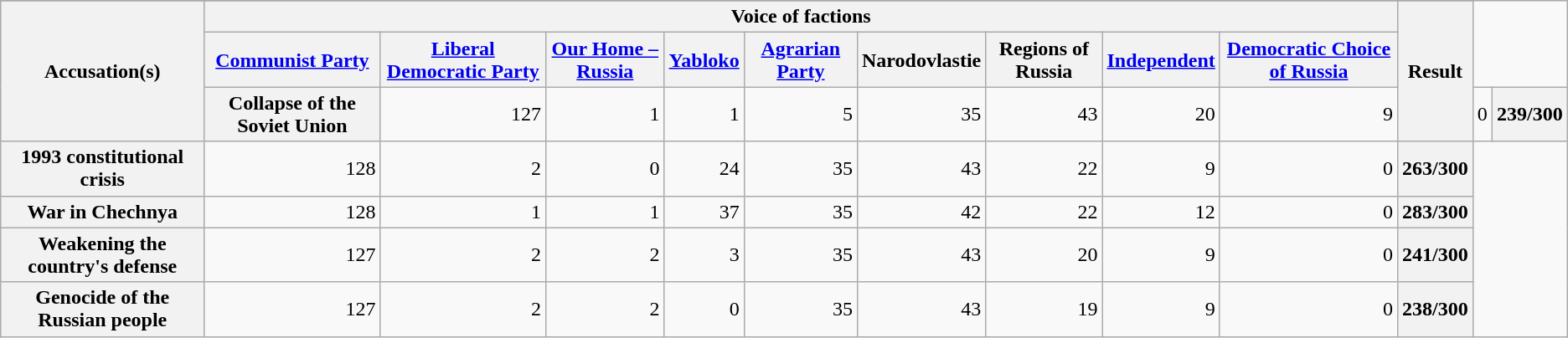<table class="wikitable sortable" style="text-align:right; font-size:100%; margin-bottom:0">
<tr>
</tr>
<tr bgcolor="#E9E9E9" align="center">
<th rowspan="3">Accusation(s)</th>
<th colspan="9">Voice of factions</th>
<th rowspan="3">Result</th>
</tr>
<tr>
<th><a href='#'>Communist Party</a></th>
<th><a href='#'>Liberal Democratic Party</a></th>
<th><a href='#'>Our Home – Russia</a></th>
<th><a href='#'>Yabloko</a></th>
<th><a href='#'>Agrarian Party</a></th>
<th>Narodovlastie</th>
<th>Regions of Russia</th>
<th><a href='#'>Independent</a></th>
<th><a href='#'>Democratic Choice of Russia</a></th>
</tr>
<tr>
<th>Collapse of the Soviet Union</th>
<td>127</td>
<td>1</td>
<td>1</td>
<td>5</td>
<td>35</td>
<td>43</td>
<td>20</td>
<td>9</td>
<td>0</td>
<th>239/300</th>
</tr>
<tr>
<th>1993 constitutional crisis</th>
<td>128</td>
<td>2</td>
<td>0</td>
<td>24</td>
<td>35</td>
<td>43</td>
<td>22</td>
<td>9</td>
<td>0</td>
<th>263/300</th>
</tr>
<tr>
<th>War in Chechnya</th>
<td>128</td>
<td>1</td>
<td>1</td>
<td>37</td>
<td>35</td>
<td>42</td>
<td>22</td>
<td>12</td>
<td>0</td>
<th>283/300</th>
</tr>
<tr>
<th>Weakening the country's defense</th>
<td>127</td>
<td>2</td>
<td>2</td>
<td>3</td>
<td>35</td>
<td>43</td>
<td>20</td>
<td>9</td>
<td>0</td>
<th>241/300</th>
</tr>
<tr>
<th>Genocide of the Russian people</th>
<td>127</td>
<td>2</td>
<td>2</td>
<td>0</td>
<td>35</td>
<td>43</td>
<td>19</td>
<td>9</td>
<td>0</td>
<th>238/300</th>
</tr>
</table>
